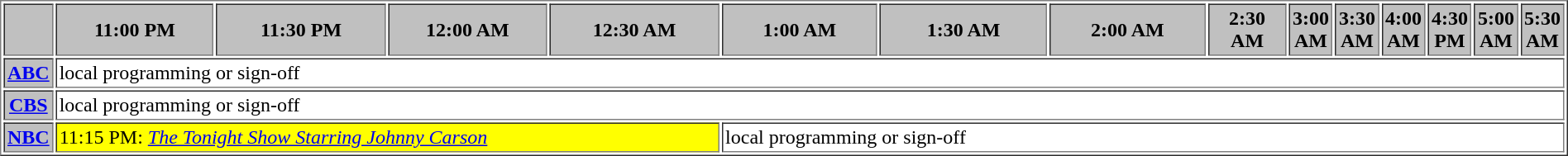<table border="1" cellpadding="2">
<tr>
<th bgcolor="#C0C0C0"> </th>
<th width="13%" bgcolor="#C0C0C0">11:00 PM</th>
<th width="14%" bgcolor="#C0C0C0">11:30 PM</th>
<th width="13%" bgcolor="#C0C0C0">12:00 AM</th>
<th width="14%" bgcolor="#C0C0C0">12:30 AM</th>
<th width="13%" bgcolor="#C0C0C0">1:00 AM</th>
<th width="14%" bgcolor="#C0C0C0">1:30 AM</th>
<th width="13%" bgcolor="#C0C0C0">2:00 AM</th>
<th width="14%" bgcolor="#C0C0C0">2:30 AM</th>
<th width="13%" bgcolor="#C0C0C0">3:00 AM</th>
<th width="14%" bgcolor="#C0C0C0">3:30 AM</th>
<th width="13%" bgcolor="#C0C0C0">4:00 AM</th>
<th width="14%" bgcolor="#C0C0C0">4:30 PM</th>
<th width="13%" bgcolor="#C0C0C0">5:00 AM</th>
<th width="14%" bgcolor="#C0C0C0">5:30 AM</th>
</tr>
<tr>
<th bgcolor="#C0C0C0"><a href='#'>ABC</a></th>
<td bgcolor="white" colspan="14">local programming or sign-off</td>
</tr>
<tr>
<th bgcolor="#C0C0C0"><a href='#'>CBS</a></th>
<td bgcolor="white" colspan="14">local programming or sign-off</td>
</tr>
<tr>
<th bgcolor="#C0C0C0"><a href='#'>NBC</a></th>
<td bgcolor="yellow" colspan="4">11:15 PM: <em><a href='#'>The Tonight Show Starring Johnny Carson</a></em></td>
<td bgcolor="white" colspan="10">local programming or sign-off</td>
</tr>
</table>
